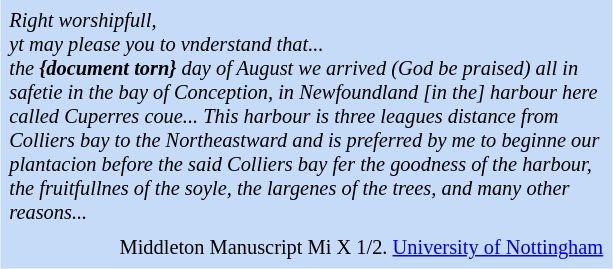<table class="toccolours" style="float: right; margin-left: 1em; margin-right: 2em; font-size: 85%; background:#c6dbf7; width:30em; max-width: 40%;" cellspacing="5">
<tr>
<td style="text-align: left;"><em>Right worshipfull, <br>yt may please you to vnderstand that... <br>the <strong><em>{document torn}</em></strong> day of August we arrived (God be praised) all in safetie in the bay of Conception, in Newfoundland [in the] harbour here called Cuperres coue... This harbour is three leagues distance from Colliers bay to the Northeastward and is preferred by me to beginne our plantacion before the said Colliers bay fer the goodness of the harbour, the fruitfullnes of the soyle, the largenes of the trees, and many other reasons...</em> <br></td>
</tr>
<tr>
<td style="text-align: right;">Middleton Manuscript Mi X 1/2. <a href='#'>University of Nottingham</a></td>
</tr>
</table>
